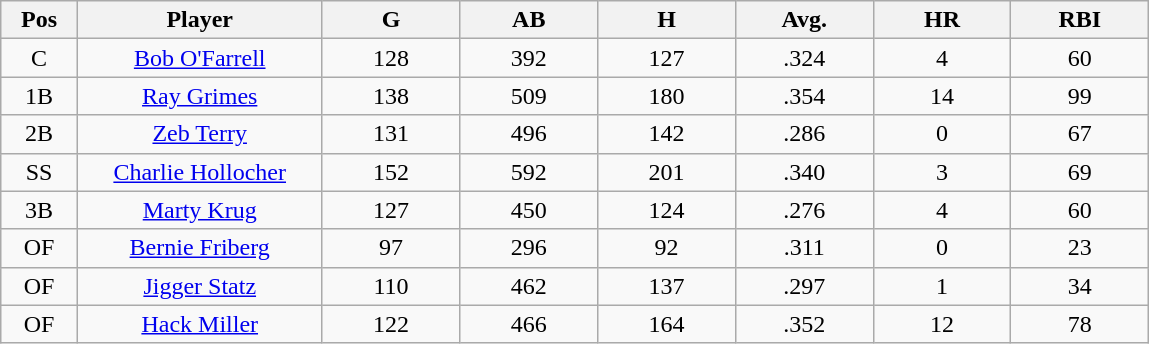<table class="wikitable sortable">
<tr>
<th bgcolor="#DDDDFF" width="5%">Pos</th>
<th bgcolor="#DDDDFF" width="16%">Player</th>
<th bgcolor="#DDDDFF" width="9%">G</th>
<th bgcolor="#DDDDFF" width="9%">AB</th>
<th bgcolor="#DDDDFF" width="9%">H</th>
<th bgcolor="#DDDDFF" width="9%">Avg.</th>
<th bgcolor="#DDDDFF" width="9%">HR</th>
<th bgcolor="#DDDDFF" width="9%">RBI</th>
</tr>
<tr align="center">
<td>C</td>
<td><a href='#'>Bob O'Farrell</a></td>
<td>128</td>
<td>392</td>
<td>127</td>
<td>.324</td>
<td>4</td>
<td>60</td>
</tr>
<tr align="center">
<td>1B</td>
<td><a href='#'>Ray Grimes</a></td>
<td>138</td>
<td>509</td>
<td>180</td>
<td>.354</td>
<td>14</td>
<td>99</td>
</tr>
<tr align="center">
<td>2B</td>
<td><a href='#'>Zeb Terry</a></td>
<td>131</td>
<td>496</td>
<td>142</td>
<td>.286</td>
<td>0</td>
<td>67</td>
</tr>
<tr align="center">
<td>SS</td>
<td><a href='#'>Charlie Hollocher</a></td>
<td>152</td>
<td>592</td>
<td>201</td>
<td>.340</td>
<td>3</td>
<td>69</td>
</tr>
<tr align="center">
<td>3B</td>
<td><a href='#'>Marty Krug</a></td>
<td>127</td>
<td>450</td>
<td>124</td>
<td>.276</td>
<td>4</td>
<td>60</td>
</tr>
<tr align="center">
<td>OF</td>
<td><a href='#'>Bernie Friberg</a></td>
<td>97</td>
<td>296</td>
<td>92</td>
<td>.311</td>
<td>0</td>
<td>23</td>
</tr>
<tr align="center">
<td>OF</td>
<td><a href='#'>Jigger Statz</a></td>
<td>110</td>
<td>462</td>
<td>137</td>
<td>.297</td>
<td>1</td>
<td>34</td>
</tr>
<tr align="center">
<td>OF</td>
<td><a href='#'>Hack Miller</a></td>
<td>122</td>
<td>466</td>
<td>164</td>
<td>.352</td>
<td>12</td>
<td>78</td>
</tr>
</table>
